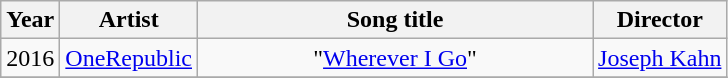<table class="wikitable plainrowheaders" style="text-align:center;">
<tr>
<th scope="col">Year</th>
<th scope="col">Artist</th>
<th scope="col" style="width:16em;">Song title</th>
<th scope="col">Director</th>
</tr>
<tr>
<td>2016</td>
<td><a href='#'>OneRepublic</a></td>
<td>"<a href='#'>Wherever I Go</a>"</td>
<td><a href='#'>Joseph Kahn</a></td>
</tr>
<tr>
</tr>
</table>
